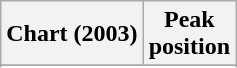<table class="wikitable sortable plainrowheaders" style="text-align:center">
<tr>
<th scope="col">Chart (2003)</th>
<th scope="col">Peak<br> position</th>
</tr>
<tr>
</tr>
<tr>
</tr>
</table>
